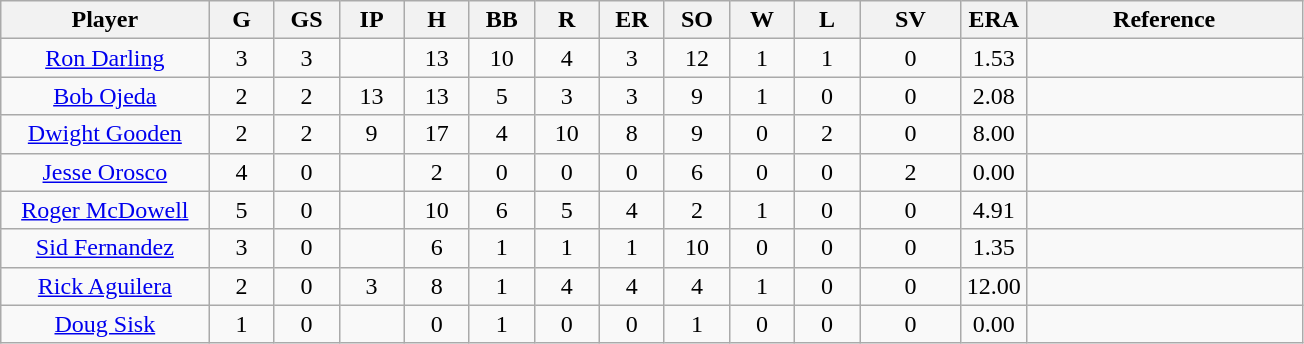<table class="wikitable sortable" style="text-align:center">
<tr>
<th width="16%">Player</th>
<th width="5%">G</th>
<th width="5%">GS</th>
<th width="5%">IP</th>
<th width="5%">H</th>
<th width="5%">BB</th>
<th width="5%">R</th>
<th width="5%">ER</th>
<th width="5%">SO</th>
<th width="5%">W</th>
<th width="5%">L</th>
<th>SV</th>
<th width="5%">ERA</th>
<th>Reference</th>
</tr>
<tr>
<td><a href='#'>Ron Darling</a></td>
<td>3</td>
<td>3</td>
<td></td>
<td>13</td>
<td>10</td>
<td>4</td>
<td>3</td>
<td>12</td>
<td>1</td>
<td>1</td>
<td>0</td>
<td>1.53</td>
<td></td>
</tr>
<tr>
<td><a href='#'>Bob Ojeda</a></td>
<td>2</td>
<td>2</td>
<td>13</td>
<td>13</td>
<td>5</td>
<td>3</td>
<td>3</td>
<td>9</td>
<td>1</td>
<td>0</td>
<td>0</td>
<td>2.08</td>
<td></td>
</tr>
<tr>
<td><a href='#'>Dwight Gooden</a></td>
<td>2</td>
<td>2</td>
<td>9</td>
<td>17</td>
<td>4</td>
<td>10</td>
<td>8</td>
<td>9</td>
<td>0</td>
<td>2</td>
<td>0</td>
<td>8.00</td>
<td></td>
</tr>
<tr>
<td><a href='#'>Jesse Orosco</a></td>
<td>4</td>
<td>0</td>
<td></td>
<td>2</td>
<td>0</td>
<td>0</td>
<td>0</td>
<td>6</td>
<td>0</td>
<td>0</td>
<td>2</td>
<td>0.00</td>
<td></td>
</tr>
<tr>
<td><a href='#'>Roger McDowell</a></td>
<td>5</td>
<td>0</td>
<td></td>
<td>10</td>
<td>6</td>
<td>5</td>
<td>4</td>
<td>2</td>
<td>1</td>
<td>0</td>
<td>0</td>
<td>4.91</td>
<td></td>
</tr>
<tr>
<td><a href='#'>Sid Fernandez</a></td>
<td>3</td>
<td>0</td>
<td></td>
<td>6</td>
<td>1</td>
<td>1</td>
<td>1</td>
<td>10</td>
<td>0</td>
<td>0</td>
<td>0</td>
<td>1.35</td>
<td></td>
</tr>
<tr>
<td><a href='#'>Rick Aguilera</a></td>
<td>2</td>
<td>0</td>
<td>3</td>
<td>8</td>
<td>1</td>
<td>4</td>
<td>4</td>
<td>4</td>
<td>1</td>
<td>0</td>
<td>0</td>
<td>12.00</td>
<td></td>
</tr>
<tr>
<td><a href='#'>Doug Sisk</a></td>
<td>1</td>
<td>0</td>
<td></td>
<td>0</td>
<td>1</td>
<td>0</td>
<td>0</td>
<td>1</td>
<td>0</td>
<td>0</td>
<td>0</td>
<td>0.00</td>
<td></td>
</tr>
</table>
